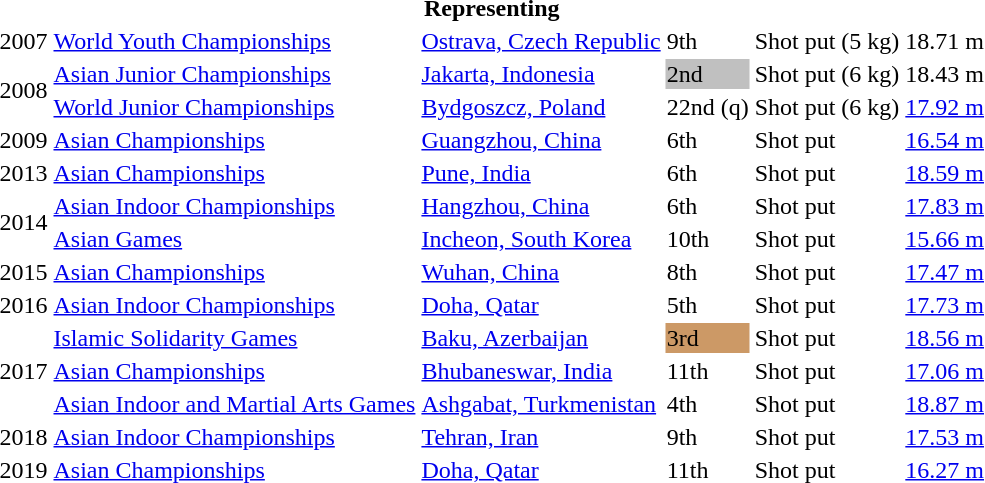<table>
<tr>
<th colspan="6">Representing </th>
</tr>
<tr>
<td>2007</td>
<td><a href='#'>World Youth Championships</a></td>
<td><a href='#'>Ostrava, Czech Republic</a></td>
<td>9th</td>
<td>Shot put (5 kg)</td>
<td>18.71 m</td>
</tr>
<tr>
<td rowspan=2>2008</td>
<td><a href='#'>Asian Junior Championships</a></td>
<td><a href='#'>Jakarta, Indonesia</a></td>
<td bgcolor=silver>2nd</td>
<td>Shot put (6 kg)</td>
<td>18.43 m</td>
</tr>
<tr>
<td><a href='#'>World Junior Championships</a></td>
<td><a href='#'>Bydgoszcz, Poland</a></td>
<td>22nd (q)</td>
<td>Shot put (6 kg)</td>
<td><a href='#'>17.92 m</a></td>
</tr>
<tr>
<td>2009</td>
<td><a href='#'>Asian Championships</a></td>
<td><a href='#'>Guangzhou, China</a></td>
<td>6th</td>
<td>Shot put</td>
<td><a href='#'>16.54 m</a></td>
</tr>
<tr>
<td>2013</td>
<td><a href='#'>Asian Championships</a></td>
<td><a href='#'>Pune, India</a></td>
<td>6th</td>
<td>Shot put</td>
<td><a href='#'>18.59 m</a></td>
</tr>
<tr>
<td rowspan=2>2014</td>
<td><a href='#'>Asian Indoor Championships</a></td>
<td><a href='#'>Hangzhou, China</a></td>
<td>6th</td>
<td>Shot put</td>
<td><a href='#'>17.83 m</a></td>
</tr>
<tr>
<td><a href='#'>Asian Games</a></td>
<td><a href='#'>Incheon, South Korea</a></td>
<td>10th</td>
<td>Shot put</td>
<td><a href='#'>15.66 m</a></td>
</tr>
<tr>
<td>2015</td>
<td><a href='#'>Asian Championships</a></td>
<td><a href='#'>Wuhan, China</a></td>
<td>8th</td>
<td>Shot put</td>
<td><a href='#'>17.47 m</a></td>
</tr>
<tr>
<td>2016</td>
<td><a href='#'>Asian Indoor Championships</a></td>
<td><a href='#'>Doha, Qatar</a></td>
<td>5th</td>
<td>Shot put</td>
<td><a href='#'>17.73 m</a></td>
</tr>
<tr>
<td rowspan=3>2017</td>
<td><a href='#'>Islamic Solidarity Games</a></td>
<td><a href='#'>Baku, Azerbaijan</a></td>
<td bgcolor=cc9966>3rd</td>
<td>Shot put</td>
<td><a href='#'>18.56 m</a></td>
</tr>
<tr>
<td><a href='#'>Asian Championships</a></td>
<td><a href='#'>Bhubaneswar, India</a></td>
<td>11th</td>
<td>Shot put</td>
<td><a href='#'>17.06 m</a></td>
</tr>
<tr>
<td><a href='#'>Asian Indoor and Martial Arts Games</a></td>
<td><a href='#'>Ashgabat, Turkmenistan</a></td>
<td>4th</td>
<td>Shot put</td>
<td><a href='#'>18.87 m</a></td>
</tr>
<tr>
<td>2018</td>
<td><a href='#'>Asian Indoor Championships</a></td>
<td><a href='#'>Tehran, Iran</a></td>
<td>9th</td>
<td>Shot put</td>
<td><a href='#'>17.53 m</a></td>
</tr>
<tr>
<td>2019</td>
<td><a href='#'>Asian Championships</a></td>
<td><a href='#'>Doha, Qatar</a></td>
<td>11th</td>
<td>Shot put</td>
<td><a href='#'>16.27 m</a></td>
</tr>
</table>
